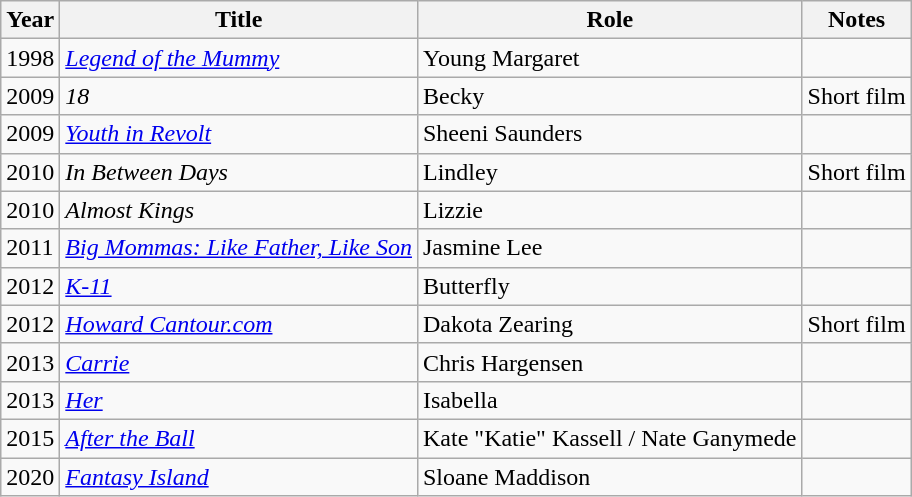<table class="wikitable sortable">
<tr>
<th>Year</th>
<th>Title</th>
<th>Role</th>
<th>Notes</th>
</tr>
<tr>
<td>1998</td>
<td><em><a href='#'>Legend of the Mummy</a></em></td>
<td>Young Margaret</td>
<td></td>
</tr>
<tr>
<td>2009</td>
<td><em>18</em></td>
<td>Becky</td>
<td>Short film</td>
</tr>
<tr>
<td>2009</td>
<td><em><a href='#'>Youth in Revolt</a></em></td>
<td>Sheeni Saunders</td>
<td></td>
</tr>
<tr>
<td>2010</td>
<td><em>In Between Days</em></td>
<td>Lindley</td>
<td>Short film</td>
</tr>
<tr>
<td>2010</td>
<td><em>Almost Kings</em></td>
<td>Lizzie</td>
<td></td>
</tr>
<tr>
<td>2011</td>
<td><em><a href='#'>Big Mommas: Like Father, Like Son</a></em></td>
<td>Jasmine Lee</td>
<td></td>
</tr>
<tr>
<td>2012</td>
<td><em><a href='#'>K-11</a></em></td>
<td>Butterfly</td>
<td></td>
</tr>
<tr>
<td>2012</td>
<td><em><a href='#'>Howard Cantour.com</a></em></td>
<td>Dakota Zearing</td>
<td>Short film</td>
</tr>
<tr>
<td>2013</td>
<td><em><a href='#'>Carrie</a></em></td>
<td>Chris Hargensen</td>
<td></td>
</tr>
<tr>
<td>2013</td>
<td><em><a href='#'>Her</a></em></td>
<td>Isabella</td>
<td></td>
</tr>
<tr>
<td>2015</td>
<td><em><a href='#'>After the Ball</a></em></td>
<td>Kate "Katie" Kassell / Nate Ganymede</td>
<td></td>
</tr>
<tr>
<td>2020</td>
<td><em><a href='#'>Fantasy Island</a></em></td>
<td>Sloane Maddison</td>
<td></td>
</tr>
</table>
